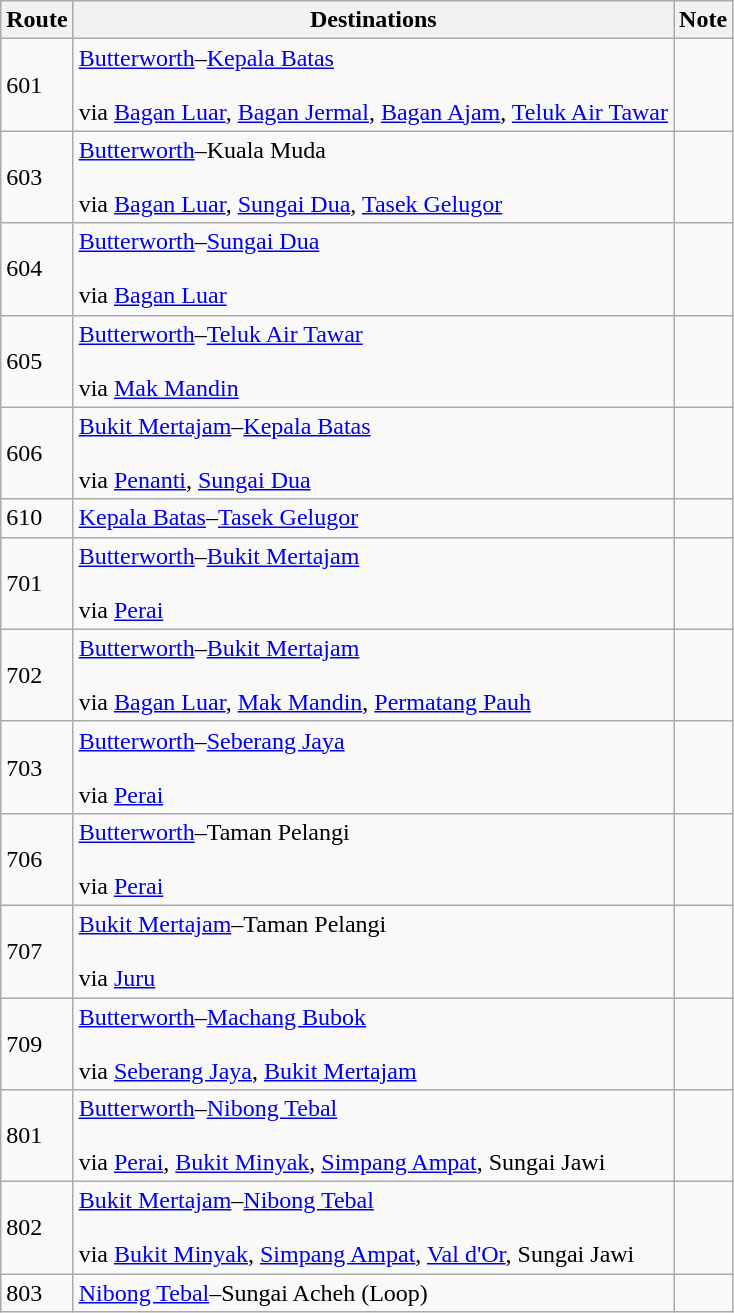<table class="wikitable mw-collapsible">
<tr>
<th>Route</th>
<th>Destinations</th>
<th>Note</th>
</tr>
<tr>
<td>601</td>
<td><a href='#'>Butterworth</a>–<a href='#'>Kepala Batas</a><br><br>via <a href='#'>Bagan Luar</a>, <a href='#'>Bagan Jermal</a>, <a href='#'>Bagan Ajam</a>, <a href='#'>Teluk Air Tawar</a></td>
<td></td>
</tr>
<tr>
<td>603</td>
<td><a href='#'>Butterworth</a>–Kuala Muda<br><br>via <a href='#'>Bagan Luar</a>, <a href='#'>Sungai Dua</a>, <a href='#'>Tasek Gelugor</a></td>
<td></td>
</tr>
<tr>
<td>604</td>
<td><a href='#'>Butterworth</a>–<a href='#'>Sungai Dua</a><br><br>via <a href='#'>Bagan Luar</a></td>
<td></td>
</tr>
<tr>
<td>605</td>
<td><a href='#'>Butterworth</a>–<a href='#'>Teluk Air Tawar</a><br><br>via <a href='#'>Mak Mandin</a></td>
<td></td>
</tr>
<tr>
<td>606</td>
<td><a href='#'>Bukit Mertajam</a>–<a href='#'>Kepala Batas</a><br><br>via <a href='#'>Penanti</a>, <a href='#'>Sungai Dua</a></td>
<td></td>
</tr>
<tr>
<td>610</td>
<td><a href='#'>Kepala Batas</a>–<a href='#'>Tasek Gelugor</a></td>
<td></td>
</tr>
<tr>
<td>701</td>
<td><a href='#'>Butterworth</a>–<a href='#'>Bukit Mertajam</a><br><br>via <a href='#'>Perai</a></td>
<td></td>
</tr>
<tr>
<td>702</td>
<td><a href='#'>Butterworth</a>–<a href='#'>Bukit Mertajam</a><br><br>via <a href='#'>Bagan Luar</a>, <a href='#'>Mak Mandin</a>, <a href='#'>Permatang Pauh</a></td>
<td></td>
</tr>
<tr>
<td>703</td>
<td><a href='#'>Butterworth</a>–<a href='#'>Seberang Jaya</a><br><br>via <a href='#'>Perai</a></td>
<td></td>
</tr>
<tr>
<td>706</td>
<td><a href='#'>Butterworth</a>–Taman Pelangi<br><br>via <a href='#'>Perai</a></td>
<td></td>
</tr>
<tr>
<td>707</td>
<td><a href='#'>Bukit Mertajam</a>–Taman Pelangi<br><br>via <a href='#'>Juru</a></td>
<td></td>
</tr>
<tr>
<td>709</td>
<td><a href='#'>Butterworth</a>–<a href='#'>Machang Bubok</a><br><br>via <a href='#'>Seberang Jaya</a>, <a href='#'>Bukit Mertajam</a></td>
<td></td>
</tr>
<tr>
<td>801</td>
<td><a href='#'>Butterworth</a>–<a href='#'>Nibong Tebal</a><br><br>via <a href='#'>Perai</a>, <a href='#'>Bukit Minyak</a>, <a href='#'>Simpang Ampat</a>, Sungai Jawi</td>
<td></td>
</tr>
<tr>
<td>802</td>
<td><a href='#'>Bukit Mertajam</a>–<a href='#'>Nibong Tebal</a><br><br>via <a href='#'>Bukit Minyak</a>, <a href='#'>Simpang Ampat</a>, <a href='#'>Val d'Or</a>, Sungai Jawi</td>
<td></td>
</tr>
<tr>
<td>803</td>
<td><a href='#'>Nibong Tebal</a>–Sungai Acheh (Loop)</td>
<td></td>
</tr>
</table>
